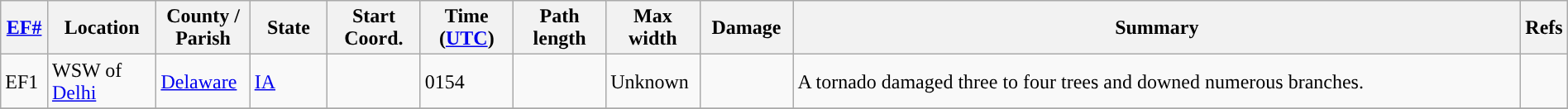<table class="wikitable sortable" style="width:100%;">
<tr>
<th scope="col"  style="width:3%; text-align:center;"><a href='#'>EF#</a></th>
<th scope="col"  style="width:7%; text-align:center;" class="unsortable">Location</th>
<th scope="col"  style="width:6%; text-align:center;" class="unsortable">County / Parish</th>
<th scope="col"  style="width:5%; text-align:center;">State</th>
<th scope="col"  style="width:6%; text-align:center;">Start Coord.</th>
<th scope="col"  style="width:6%; text-align:center;">Time (<a href='#'>UTC</a>)</th>
<th scope="col"  style="width:6%; text-align:center;">Path length</th>
<th scope="col"  style="width:6%; text-align:center;">Max width</th>
<th scope="col"  style="width:6%; text-align:center;">Damage</th>
<th scope="col" class="unsortable" style="width:48%; text-align:center;">Summary</th>
<th scope="col" class="unsortable" style="width:48%; text-align:center;">Refs</th>
</tr>
<tr>
<td>EF1</td>
<td>WSW of <a href='#'>Delhi</a></td>
<td><a href='#'>Delaware</a></td>
<td><a href='#'>IA</a></td>
<td></td>
<td>0154</td>
<td></td>
<td>Unknown</td>
<td></td>
<td>A tornado damaged three to four trees and downed numerous branches.</td>
<td></td>
</tr>
<tr>
</tr>
</table>
